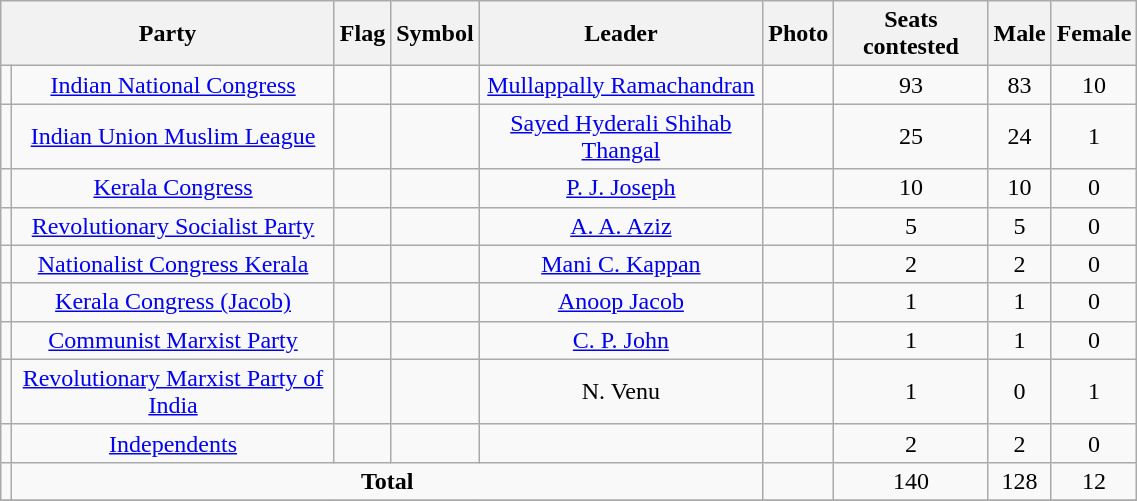<table class="wikitable" width="60%" style="text-align:center">
<tr>
<th colspan="2">Party</th>
<th>Flag</th>
<th>Symbol</th>
<th>Leader</th>
<th>Photo</th>
<th>Seats contested</th>
<th>Male</th>
<th>Female</th>
</tr>
<tr>
<td></td>
<td><a href='#'>Indian National Congress</a></td>
<td></td>
<td></td>
<td><a href='#'>Mullappally Ramachandran</a></td>
<td></td>
<td>93</td>
<td>83</td>
<td>10</td>
</tr>
<tr>
<td></td>
<td><a href='#'>Indian Union Muslim League</a></td>
<td></td>
<td></td>
<td><a href='#'>Sayed Hyderali Shihab Thangal</a></td>
<td></td>
<td>25</td>
<td>24</td>
<td>1</td>
</tr>
<tr>
<td></td>
<td><a href='#'>Kerala Congress</a></td>
<td></td>
<td></td>
<td><a href='#'>P. J. Joseph</a></td>
<td></td>
<td>10</td>
<td>10</td>
<td>0</td>
</tr>
<tr>
<td></td>
<td><a href='#'>Revolutionary Socialist Party</a></td>
<td></td>
<td></td>
<td><a href='#'>A. A. Aziz</a></td>
<td></td>
<td>5</td>
<td>5</td>
<td>0</td>
</tr>
<tr>
<td></td>
<td><a href='#'>Nationalist Congress Kerala</a></td>
<td></td>
<td></td>
<td><a href='#'>Mani C. Kappan</a></td>
<td></td>
<td>2</td>
<td>2</td>
<td>0</td>
</tr>
<tr>
<td></td>
<td><a href='#'>Kerala Congress (Jacob)</a></td>
<td></td>
<td></td>
<td><a href='#'>Anoop Jacob</a></td>
<td></td>
<td>1</td>
<td>1</td>
<td>0</td>
</tr>
<tr>
<td></td>
<td><a href='#'>Communist Marxist Party</a></td>
<td></td>
<td></td>
<td><a href='#'>C. P. John</a></td>
<td></td>
<td>1</td>
<td>1</td>
<td>0</td>
</tr>
<tr>
<td></td>
<td><a href='#'>Revolutionary Marxist Party of India</a></td>
<td></td>
<td></td>
<td>N. Venu</td>
<td></td>
<td>1</td>
<td>0</td>
<td>1</td>
</tr>
<tr>
<td></td>
<td><a href='#'>Independents</a></td>
<td></td>
<td></td>
<td></td>
<td></td>
<td>2</td>
<td>2</td>
<td>0</td>
</tr>
<tr>
<td></td>
<td colspan="4"><strong>Total</strong></td>
<td></td>
<td>140</td>
<td>128</td>
<td>12</td>
</tr>
<tr>
</tr>
</table>
